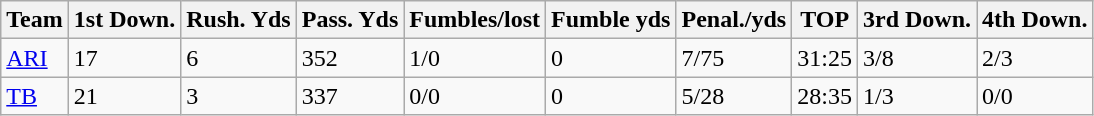<table class="wikitable sortable">
<tr>
<th>Team</th>
<th>1st Down.</th>
<th>Rush. Yds</th>
<th>Pass. Yds</th>
<th>Fumbles/lost</th>
<th>Fumble yds</th>
<th>Penal./yds</th>
<th>TOP</th>
<th>3rd Down.</th>
<th>4th Down.</th>
</tr>
<tr>
<td><a href='#'>ARI</a></td>
<td>17</td>
<td>6</td>
<td>352</td>
<td>1/0</td>
<td>0</td>
<td>7/75</td>
<td>31:25</td>
<td>3/8</td>
<td>2/3</td>
</tr>
<tr>
<td><a href='#'>TB</a></td>
<td>21</td>
<td>3</td>
<td>337</td>
<td>0/0</td>
<td>0</td>
<td>5/28</td>
<td>28:35</td>
<td>1/3</td>
<td>0/0</td>
</tr>
</table>
